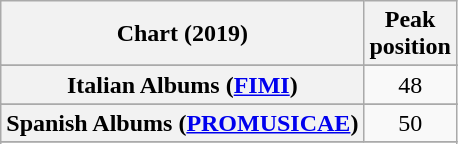<table class="wikitable sortable plainrowheaders" style="text-align:center">
<tr>
<th scope="col">Chart (2019)</th>
<th scope="col">Peak<br>position</th>
</tr>
<tr>
</tr>
<tr>
</tr>
<tr>
</tr>
<tr>
</tr>
<tr>
</tr>
<tr>
<th scope="row">Italian Albums (<a href='#'>FIMI</a>)</th>
<td>48</td>
</tr>
<tr>
</tr>
<tr>
</tr>
<tr>
</tr>
<tr>
<th scope="row">Spanish Albums (<a href='#'>PROMUSICAE</a>)</th>
<td>50</td>
</tr>
<tr>
</tr>
<tr>
</tr>
</table>
